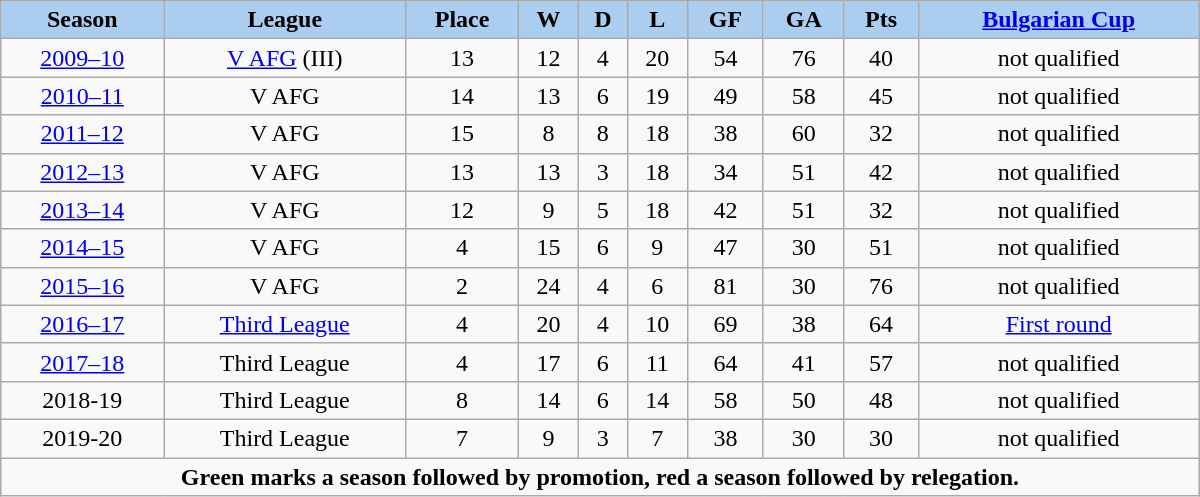<table class="wikitable" width="800px">
<tr>
<th style="background:#ABCDEF;">Season</th>
<th style="background:#ABCDEF;">League</th>
<th style="background:#ABCDEF;">Place</th>
<th style="background:#ABCDEF;">W</th>
<th style="background:#ABCDEF;">D</th>
<th style="background:#ABCDEF;">L</th>
<th style="background:#ABCDEF;">GF</th>
<th style="background:#ABCDEF;">GA</th>
<th style="background:#ABCDEF;">Pts</th>
<th style="background:#ABCDEF;"><a href='#'>Bulgarian Cup</a></th>
</tr>
<tr align="center">
<td><a href='#'>2009–10</a></td>
<td><a href='#'>V AFG</a> (III)</td>
<td>13</td>
<td>12</td>
<td>4</td>
<td>20</td>
<td>54</td>
<td>76</td>
<td>40</td>
<td>not qualified</td>
</tr>
<tr align="center">
<td><a href='#'>2010–11</a></td>
<td>V AFG</td>
<td>14</td>
<td>13</td>
<td>6</td>
<td>19</td>
<td>49</td>
<td>58</td>
<td>45</td>
<td>not qualified</td>
</tr>
<tr align="center">
<td><a href='#'>2011–12</a></td>
<td>V AFG</td>
<td>15</td>
<td>8</td>
<td>8</td>
<td>18</td>
<td>38</td>
<td>60</td>
<td>32</td>
<td>not qualified</td>
</tr>
<tr align="center">
<td><a href='#'>2012–13</a></td>
<td>V AFG</td>
<td>13</td>
<td>13</td>
<td>3</td>
<td>18</td>
<td>34</td>
<td>51</td>
<td>42</td>
<td>not qualified</td>
</tr>
<tr align="center">
<td><a href='#'>2013–14</a></td>
<td>V AFG</td>
<td>12</td>
<td>9</td>
<td>5</td>
<td>18</td>
<td>42</td>
<td>51</td>
<td>32</td>
<td>not qualified</td>
</tr>
<tr align="center">
<td><a href='#'>2014–15</a></td>
<td>V AFG</td>
<td>4</td>
<td>15</td>
<td>6</td>
<td>9</td>
<td>47</td>
<td>30</td>
<td>51</td>
<td>not qualified</td>
</tr>
<tr align="center">
<td><a href='#'>2015–16</a></td>
<td>V AFG</td>
<td>2</td>
<td>24</td>
<td>4</td>
<td>6</td>
<td>81</td>
<td>30</td>
<td>76</td>
<td>not qualified</td>
</tr>
<tr align="center">
<td><a href='#'>2016–17</a></td>
<td><a href='#'>Third League</a></td>
<td>4</td>
<td>20</td>
<td>4</td>
<td>10</td>
<td>69</td>
<td>38</td>
<td>64</td>
<td><a href='#'>First round</a></td>
</tr>
<tr align="center">
<td><a href='#'>2017–18</a></td>
<td>Third League</td>
<td>4</td>
<td>17</td>
<td>6</td>
<td>11</td>
<td>64</td>
<td>41</td>
<td>57</td>
<td>not qualified</td>
</tr>
<tr align="center">
<td>2018-19</td>
<td>Third League</td>
<td>8</td>
<td>14</td>
<td>6</td>
<td>14</td>
<td>58</td>
<td>50</td>
<td>48</td>
<td>not qualified</td>
</tr>
<tr align="center">
<td>2019-20</td>
<td>Third League</td>
<td>7</td>
<td>9</td>
<td>3</td>
<td>7</td>
<td>38</td>
<td>30</td>
<td>30</td>
<td>not qualified</td>
</tr>
<tr>
<td colspan="12" align="center"><strong>Green marks a season followed by promotion, red a season followed by relegation.</strong></td>
</tr>
</table>
